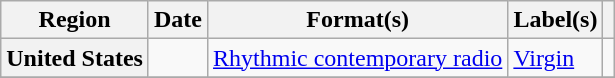<table class="wikitable plainrowheaders" style="text-align:left">
<tr>
<th scope="col">Region</th>
<th scope="col">Date</th>
<th scope="col">Format(s)</th>
<th scope="col">Label(s)</th>
<th scope="col"></th>
</tr>
<tr>
<th scope="row">United States</th>
<td></td>
<td><a href='#'>Rhythmic contemporary radio</a></td>
<td><a href='#'>Virgin</a></td>
<td></td>
</tr>
<tr>
</tr>
</table>
